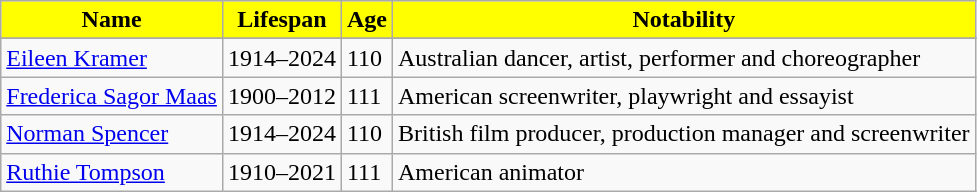<table class="wikitable sortable">
<tr>
<th style="background-color:yellow;">Name</th>
<th style="background-color:yellow;">Lifespan</th>
<th style="background-color:yellow;">Age</th>
<th style="background-color:yellow;">Notability</th>
</tr>
<tr>
</tr>
<tr>
<td><a href='#'>Eileen Kramer</a></td>
<td>1914–2024</td>
<td>110</td>
<td>Australian dancer, artist, performer and choreographer</td>
</tr>
<tr>
<td><a href='#'>Frederica Sagor Maas</a></td>
<td>1900–2012</td>
<td>111</td>
<td>American screenwriter, playwright and essayist</td>
</tr>
<tr>
<td><a href='#'>Norman Spencer</a></td>
<td>1914–2024</td>
<td>110</td>
<td>British film producer, production manager and screenwriter</td>
</tr>
<tr>
<td><a href='#'>Ruthie Tompson</a></td>
<td>1910–2021</td>
<td>111</td>
<td>American animator</td>
</tr>
</table>
